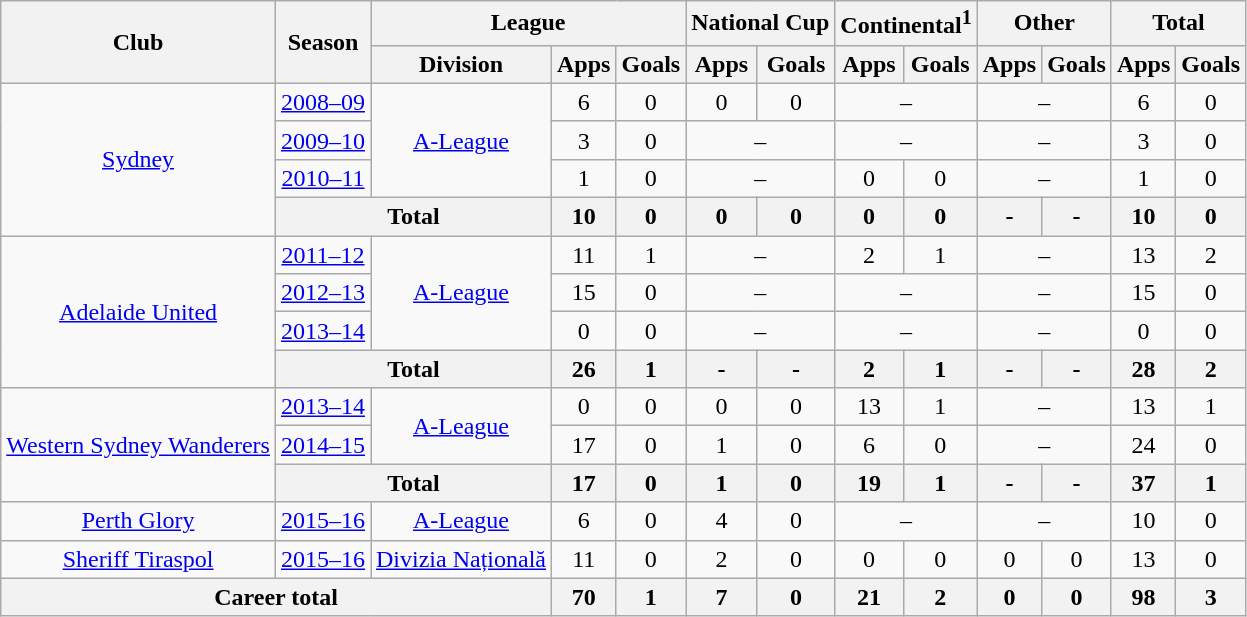<table class="wikitable" style="text-align: center;">
<tr>
<th rowspan="2">Club</th>
<th rowspan="2">Season</th>
<th colspan="3">League</th>
<th colspan="2">National Cup</th>
<th colspan="2">Continental<sup>1</sup></th>
<th colspan="2">Other</th>
<th colspan="2">Total</th>
</tr>
<tr>
<th>Division</th>
<th>Apps</th>
<th>Goals</th>
<th>Apps</th>
<th>Goals</th>
<th>Apps</th>
<th>Goals</th>
<th>Apps</th>
<th>Goals</th>
<th>Apps</th>
<th>Goals</th>
</tr>
<tr>
<td rowspan="4" valign="center"><a href='#'>Sydney</a></td>
<td><a href='#'>2008–09</a></td>
<td rowspan="3" valign="center"><a href='#'>A-League</a></td>
<td>6</td>
<td>0</td>
<td>0</td>
<td>0</td>
<td colspan="2">–</td>
<td colspan="2">–</td>
<td>6</td>
<td>0</td>
</tr>
<tr>
<td><a href='#'>2009–10</a></td>
<td>3</td>
<td>0</td>
<td colspan="2">–</td>
<td colspan="2">–</td>
<td colspan="2">–</td>
<td>3</td>
<td>0</td>
</tr>
<tr>
<td><a href='#'>2010–11</a></td>
<td>1</td>
<td>0</td>
<td colspan="2">–</td>
<td>0</td>
<td>0</td>
<td colspan="2">–</td>
<td>1</td>
<td>0</td>
</tr>
<tr>
<th colspan="2">Total</th>
<th>10</th>
<th>0</th>
<th>0</th>
<th>0</th>
<th>0</th>
<th>0</th>
<th>-</th>
<th>-</th>
<th>10</th>
<th>0</th>
</tr>
<tr>
<td rowspan="4" valign="center"><a href='#'>Adelaide United</a></td>
<td><a href='#'>2011–12</a></td>
<td rowspan="3" valign="center"><a href='#'>A-League</a></td>
<td>11</td>
<td>1</td>
<td colspan="2">–</td>
<td>2</td>
<td>1</td>
<td colspan="2">–</td>
<td>13</td>
<td>2</td>
</tr>
<tr>
<td><a href='#'>2012–13</a></td>
<td>15</td>
<td>0</td>
<td colspan="2">–</td>
<td colspan="2">–</td>
<td colspan="2">–</td>
<td>15</td>
<td>0</td>
</tr>
<tr>
<td><a href='#'>2013–14</a></td>
<td>0</td>
<td>0</td>
<td colspan="2">–</td>
<td colspan="2">–</td>
<td colspan="2">–</td>
<td>0</td>
<td>0</td>
</tr>
<tr>
<th colspan="2">Total</th>
<th>26</th>
<th>1</th>
<th>-</th>
<th>-</th>
<th>2</th>
<th>1</th>
<th>-</th>
<th>-</th>
<th>28</th>
<th>2</th>
</tr>
<tr>
<td rowspan="3" valign="center"><a href='#'>Western Sydney Wanderers</a></td>
<td><a href='#'>2013–14</a></td>
<td rowspan="2" valign="center"><a href='#'>A-League</a></td>
<td>0</td>
<td>0</td>
<td>0</td>
<td>0</td>
<td>13</td>
<td>1</td>
<td colspan="2">–</td>
<td>13</td>
<td>1</td>
</tr>
<tr>
<td><a href='#'>2014–15</a></td>
<td>17</td>
<td>0</td>
<td>1</td>
<td>0</td>
<td>6</td>
<td>0</td>
<td colspan="2">–</td>
<td>24</td>
<td>0</td>
</tr>
<tr>
<th colspan="2">Total</th>
<th>17</th>
<th>0</th>
<th>1</th>
<th>0</th>
<th>19</th>
<th>1</th>
<th>-</th>
<th>-</th>
<th>37</th>
<th>1</th>
</tr>
<tr>
<td valign="center"><a href='#'>Perth Glory</a></td>
<td><a href='#'>2015–16</a></td>
<td><a href='#'>A-League</a></td>
<td>6</td>
<td>0</td>
<td>4</td>
<td>0</td>
<td colspan="2">–</td>
<td colspan="2">–</td>
<td>10</td>
<td>0</td>
</tr>
<tr>
<td valign="center"><a href='#'>Sheriff Tiraspol</a></td>
<td><a href='#'>2015–16</a></td>
<td><a href='#'>Divizia Națională</a></td>
<td>11</td>
<td>0</td>
<td>2</td>
<td>0</td>
<td>0</td>
<td>0</td>
<td>0</td>
<td>0</td>
<td>13</td>
<td>0</td>
</tr>
<tr>
<th colspan="3">Career total</th>
<th>70</th>
<th>1</th>
<th>7</th>
<th>0</th>
<th>21</th>
<th>2</th>
<th>0</th>
<th>0</th>
<th>98</th>
<th>3</th>
</tr>
</table>
